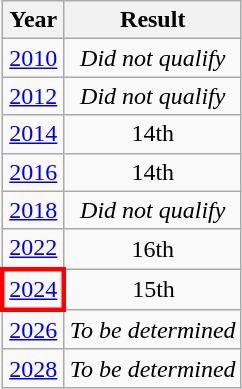<table class="wikitable" style="text-align:center">
<tr>
<th>Year</th>
<th>Result</th>
</tr>
<tr>
<td> <a href='#'>2010</a></td>
<td align=center><em>Did not qualify</em></td>
</tr>
<tr>
<td> <a href='#'>2012</a></td>
<td align=center><em>Did not qualify</em></td>
</tr>
<tr>
<td> <a href='#'>2014</a></td>
<td align=center>14th</td>
</tr>
<tr>
<td> <a href='#'>2016</a></td>
<td align=center>14th</td>
</tr>
<tr>
<td> <a href='#'>2018</a></td>
<td align=center><em>Did not qualify</em></td>
</tr>
<tr>
<td> <a href='#'>2022</a></td>
<td align=center>16th</td>
</tr>
<tr>
<td style="border: 3px solid red"> <a href='#'>2024</a></td>
<td align=center>15th</td>
</tr>
<tr>
<td> <a href='#'>2026</a></td>
<td><em>To be determined</em></td>
</tr>
<tr>
<td> <a href='#'>2028</a></td>
<td><em>To be determined</em></td>
</tr>
</table>
